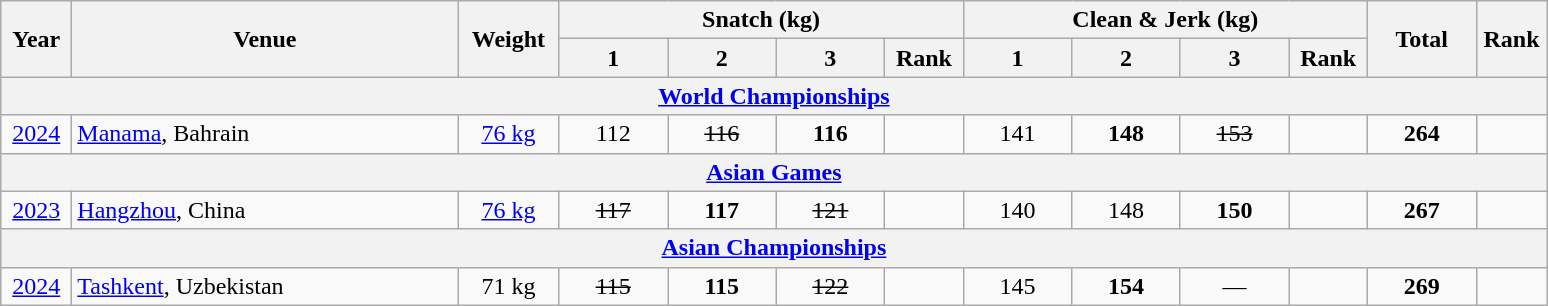<table class = "wikitable" style="text-align:center;">
<tr>
<th rowspan=2 width=40>Year</th>
<th rowspan=2 width=250>Venue</th>
<th rowspan=2 width=60>Weight</th>
<th colspan=4>Snatch (kg)</th>
<th colspan=4>Clean & Jerk (kg)</th>
<th rowspan=2 width=65>Total</th>
<th rowspan=2 width=40>Rank</th>
</tr>
<tr>
<th width=65>1</th>
<th width=65>2</th>
<th width=65>3</th>
<th width=45>Rank</th>
<th width=65>1</th>
<th width=65>2</th>
<th width=65>3</th>
<th width=45>Rank</th>
</tr>
<tr>
<th colspan=13><a href='#'>World Championships</a></th>
</tr>
<tr>
<td><a href='#'>2024</a></td>
<td align=left><a href='#'>Manama</a>, Bahrain</td>
<td><a href='#'>76 kg</a></td>
<td>112</td>
<td><s>116</s></td>
<td><strong>116</strong></td>
<td></td>
<td>141</td>
<td><strong>148</strong></td>
<td><s>153</s></td>
<td></td>
<td><strong>264</strong></td>
<td></td>
</tr>
<tr>
<th colspan=13><a href='#'>Asian Games</a></th>
</tr>
<tr>
<td><a href='#'>2023</a></td>
<td align=left><a href='#'>Hangzhou</a>, China</td>
<td><a href='#'>76 kg</a></td>
<td><s>117</s></td>
<td><strong>117</strong></td>
<td><s>121</s></td>
<td></td>
<td>140</td>
<td>148</td>
<td><strong>150</strong></td>
<td></td>
<td><strong>267</strong></td>
<td></td>
</tr>
<tr>
<th colspan=13><a href='#'>Asian Championships</a></th>
</tr>
<tr>
<td><a href='#'>2024</a></td>
<td align=left><a href='#'>Tashkent</a>, Uzbekistan</td>
<td>71 kg</td>
<td><s>115</s></td>
<td><strong>115</strong></td>
<td><s>122</s></td>
<td></td>
<td>145</td>
<td><strong>154</strong></td>
<td>—</td>
<td></td>
<td><strong>269</strong></td>
<td></td>
</tr>
</table>
